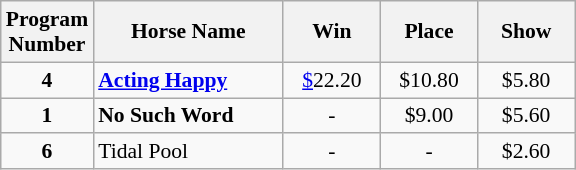<table class="wikitable sortable" style="font-size:90%">
<tr>
<th width="48px">Program <br> Number</th>
<th width="120px">Horse Name <br></th>
<th width="58px">Win <br></th>
<th width="58px">Place <br></th>
<th width="58px">Show</th>
</tr>
<tr>
<td align=center><strong>4</strong></td>
<td><strong><a href='#'>Acting Happy</a></strong></td>
<td align=center><a href='#'>$</a>22.20</td>
<td align=center>$10.80</td>
<td align=center>$5.80</td>
</tr>
<tr>
<td align=center><strong>1</strong></td>
<td><strong>No Such Word</strong></td>
<td align=center>-</td>
<td align=center>$9.00</td>
<td align=center>$5.60</td>
</tr>
<tr>
<td align=center><strong>6</strong></td>
<td>Tidal Pool</td>
<td align=center>-</td>
<td align=center>-</td>
<td align=center>$2.60</td>
</tr>
</table>
